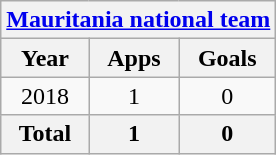<table class="wikitable" style="text-align:center">
<tr>
<th colspan=3><a href='#'>Mauritania national team</a></th>
</tr>
<tr>
<th>Year</th>
<th>Apps</th>
<th>Goals</th>
</tr>
<tr>
<td>2018</td>
<td>1</td>
<td>0</td>
</tr>
<tr>
<th>Total</th>
<th>1</th>
<th>0</th>
</tr>
</table>
